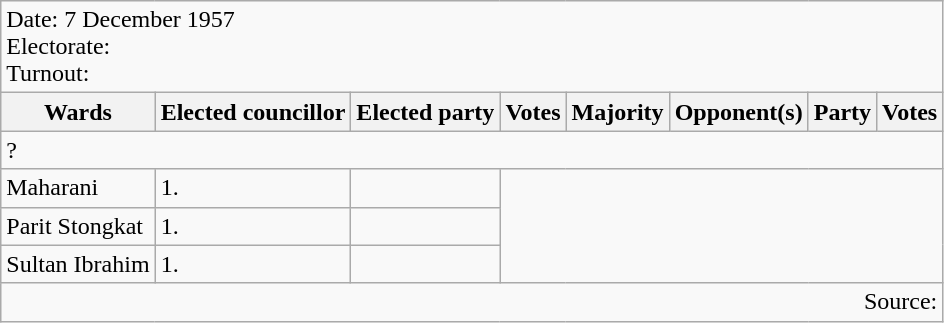<table class=wikitable>
<tr>
<td colspan=8>Date: 7 December 1957<br>Electorate: <br>Turnout:</td>
</tr>
<tr>
<th>Wards</th>
<th>Elected councillor</th>
<th>Elected party</th>
<th>Votes</th>
<th>Majority</th>
<th>Opponent(s)</th>
<th>Party</th>
<th>Votes</th>
</tr>
<tr>
<td colspan=8>? </td>
</tr>
<tr>
<td>Maharani</td>
<td>1.</td>
<td></td>
</tr>
<tr>
<td>Parit Stongkat</td>
<td>1.</td>
<td></td>
</tr>
<tr>
<td>Sultan Ibrahim</td>
<td>1.</td>
<td></td>
</tr>
<tr>
<td colspan=8 align=right>Source: </td>
</tr>
</table>
